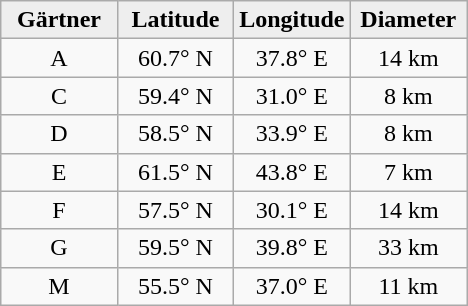<table class="wikitable">
<tr>
<th width="25%" style="background:#eeeeee;">Gärtner</th>
<th width="25%" style="background:#eeeeee;">Latitude</th>
<th width="25%" style="background:#eeeeee;">Longitude</th>
<th width="25%" style="background:#eeeeee;">Diameter</th>
</tr>
<tr>
<td align="center">A</td>
<td align="center">60.7° N</td>
<td align="center">37.8° E</td>
<td align="center">14 km</td>
</tr>
<tr>
<td align="center">C</td>
<td align="center">59.4° N</td>
<td align="center">31.0° E</td>
<td align="center">8 km</td>
</tr>
<tr>
<td align="center">D</td>
<td align="center">58.5° N</td>
<td align="center">33.9° E</td>
<td align="center">8 km</td>
</tr>
<tr>
<td align="center">E</td>
<td align="center">61.5° N</td>
<td align="center">43.8° E</td>
<td align="center">7 km</td>
</tr>
<tr>
<td align="center">F</td>
<td align="center">57.5° N</td>
<td align="center">30.1° E</td>
<td align="center">14 km</td>
</tr>
<tr>
<td align="center">G</td>
<td align="center">59.5° N</td>
<td align="center">39.8° E</td>
<td align="center">33 km</td>
</tr>
<tr>
<td align="center">M</td>
<td align="center">55.5° N</td>
<td align="center">37.0° E</td>
<td align="center">11 km</td>
</tr>
</table>
